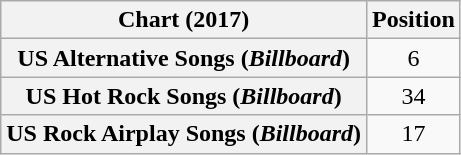<table class="wikitable sortable plainrowheaders" style="text-align:center">
<tr>
<th scope="col">Chart (2017)</th>
<th scope="col">Position</th>
</tr>
<tr>
<th scope="row">US Alternative Songs (<em>Billboard</em>)</th>
<td>6</td>
</tr>
<tr>
<th scope="row">US Hot Rock Songs (<em>Billboard</em>)</th>
<td>34</td>
</tr>
<tr>
<th scope="row">US Rock Airplay Songs (<em>Billboard</em>)</th>
<td>17</td>
</tr>
</table>
